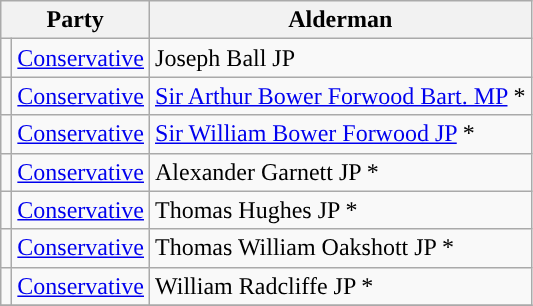<table class="wikitable">
<tr>
<th colspan="2">Party</th>
<th>Alderman</th>
</tr>
<tr>
<td style="background-color:"></td>
<td><a href='#'>Conservative</a></td>
<td>Joseph Ball JP</td>
</tr>
<tr>
<td style="background-color:"></td>
<td><a href='#'>Conservative</a></td>
<td><a href='#'>Sir Arthur Bower Forwood Bart. MP</a> *</td>
</tr>
<tr>
<td style="background-color:"></td>
<td><a href='#'>Conservative</a></td>
<td><a href='#'>Sir William Bower Forwood JP</a> *</td>
</tr>
<tr>
<td style="background-color:"></td>
<td><a href='#'>Conservative</a></td>
<td>Alexander Garnett JP *</td>
</tr>
<tr>
<td style="background-color:"></td>
<td><a href='#'>Conservative</a></td>
<td>Thomas Hughes JP *</td>
</tr>
<tr>
<td style="background-color:"></td>
<td><a href='#'>Conservative</a></td>
<td>Thomas William Oakshott JP *</td>
</tr>
<tr>
<td style="background-color:"></td>
<td><a href='#'>Conservative</a></td>
<td>William Radcliffe JP *</td>
</tr>
<tr>
</tr>
</table>
